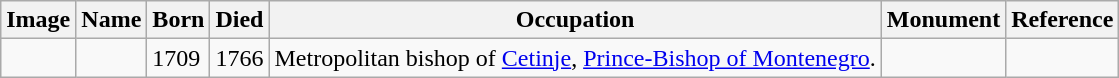<table class="wikitable sortable">
<tr>
<th scope=col class=unsortable>Image</th>
<th scope=col>Name</th>
<th scope=col>Born</th>
<th scope=col>Died</th>
<th scope=col class=unsortable>Occupation</th>
<th scope=col class=unsortable>Monument</th>
<th scope=col class=unsortable>Reference</th>
</tr>
<tr>
<td></td>
<td></td>
<td>1709</td>
<td>1766</td>
<td>Metropolitan bishop of <a href='#'>Cetinje</a>, <a href='#'>Prince-Bishop of Montenegro</a>.</td>
<td></td>
<td></td>
</tr>
</table>
